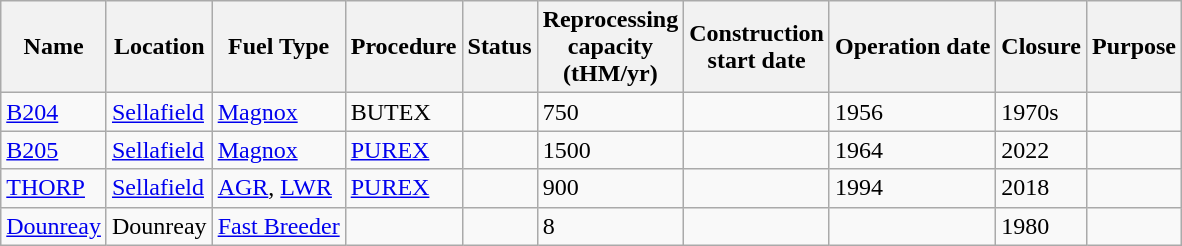<table class="wikitable">
<tr>
<th>Name</th>
<th>Location</th>
<th>Fuel Type</th>
<th>Procedure</th>
<th>Status</th>
<th>Reprocessing<br>capacity <br>(tHM/yr)</th>
<th>Construction<br>start date</th>
<th>Operation date</th>
<th>Closure</th>
<th>Purpose</th>
</tr>
<tr>
<td><a href='#'>B204</a></td>
<td><a href='#'>Sellafield</a></td>
<td><a href='#'>Magnox</a></td>
<td>BUTEX</td>
<td></td>
<td>750</td>
<td></td>
<td>1956</td>
<td>1970s</td>
<td></td>
</tr>
<tr>
<td><a href='#'>B205</a></td>
<td><a href='#'>Sellafield</a></td>
<td><a href='#'>Magnox</a></td>
<td><a href='#'>PUREX</a></td>
<td></td>
<td>1500</td>
<td></td>
<td>1964</td>
<td>2022</td>
<td></td>
</tr>
<tr>
<td><a href='#'>THORP</a></td>
<td><a href='#'>Sellafield</a></td>
<td><a href='#'>AGR</a>, <a href='#'>LWR</a></td>
<td><a href='#'>PUREX</a></td>
<td></td>
<td>900</td>
<td></td>
<td>1994</td>
<td>2018</td>
<td></td>
</tr>
<tr>
<td><a href='#'>Dounreay</a></td>
<td>Dounreay</td>
<td><a href='#'>Fast Breeder</a></td>
<td></td>
<td></td>
<td>8</td>
<td></td>
<td></td>
<td>1980</td>
<td></td>
</tr>
</table>
